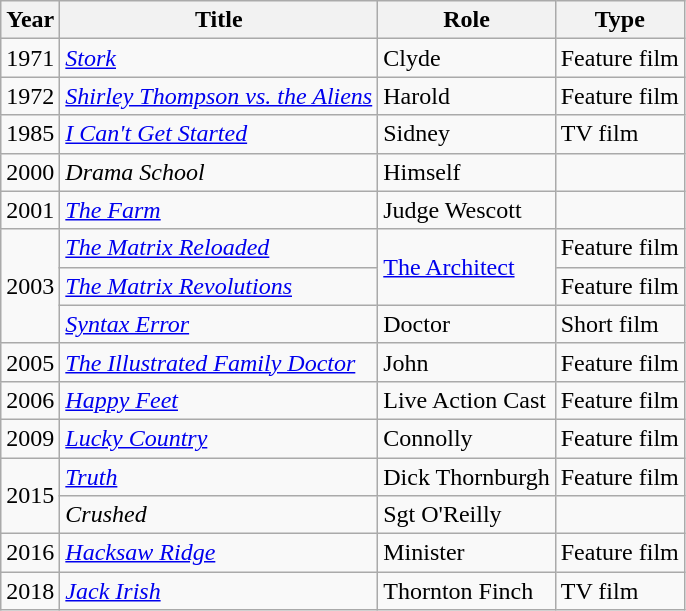<table class="wikitable sortable">
<tr>
<th>Year</th>
<th>Title</th>
<th>Role</th>
<th>Type</th>
</tr>
<tr>
<td>1971</td>
<td><em><a href='#'>Stork</a></em></td>
<td>Clyde</td>
<td>Feature film</td>
</tr>
<tr>
<td>1972</td>
<td><em><a href='#'>Shirley Thompson vs. the Aliens</a></em></td>
<td>Harold</td>
<td>Feature film</td>
</tr>
<tr>
<td>1985</td>
<td><em><a href='#'>I Can't Get Started</a></em></td>
<td>Sidney</td>
<td>TV film</td>
</tr>
<tr>
<td>2000</td>
<td><em>Drama School</em></td>
<td>Himself</td>
<td></td>
</tr>
<tr>
<td>2001</td>
<td><em><a href='#'>The Farm</a></em></td>
<td>Judge Wescott</td>
<td></td>
</tr>
<tr>
<td rowspan=3>2003</td>
<td><em><a href='#'>The Matrix Reloaded</a></em></td>
<td rowspan=2><a href='#'>The Architect</a></td>
<td>Feature film</td>
</tr>
<tr>
<td><em><a href='#'>The Matrix Revolutions</a></em></td>
<td>Feature film</td>
</tr>
<tr>
<td><em><a href='#'>Syntax Error</a></em></td>
<td>Doctor</td>
<td>Short film</td>
</tr>
<tr>
<td>2005</td>
<td><em><a href='#'>The Illustrated Family Doctor</a></em></td>
<td>John</td>
<td>Feature film</td>
</tr>
<tr>
<td>2006</td>
<td><em><a href='#'>Happy Feet</a></em></td>
<td>Live Action Cast</td>
<td>Feature film</td>
</tr>
<tr>
<td>2009</td>
<td><em><a href='#'>Lucky Country</a></em></td>
<td>Connolly</td>
<td>Feature film</td>
</tr>
<tr>
<td rowspan=2>2015</td>
<td><em><a href='#'>Truth</a></em></td>
<td>Dick Thornburgh</td>
<td>Feature film</td>
</tr>
<tr>
<td><em>Crushed</em></td>
<td>Sgt O'Reilly</td>
<td></td>
</tr>
<tr>
<td>2016</td>
<td><em><a href='#'>Hacksaw Ridge</a></em></td>
<td>Minister</td>
<td>Feature film</td>
</tr>
<tr>
<td>2018</td>
<td><em><a href='#'>Jack Irish</a></em></td>
<td>Thornton Finch</td>
<td>TV film</td>
</tr>
</table>
